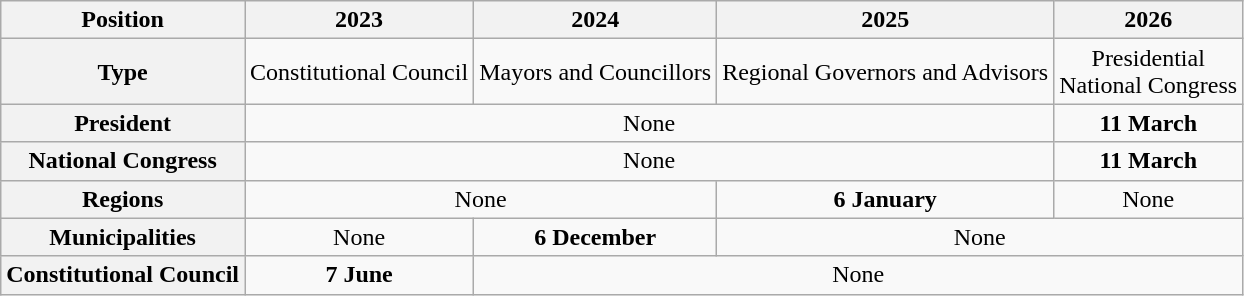<table class=wikitable style="text-align:center;">
<tr>
<th>Position</th>
<th>2023</th>
<th>2024</th>
<th>2025</th>
<th>2026</th>
</tr>
<tr>
<th>Type</th>
<td>Constitutional Council</td>
<td>Mayors and Councillors</td>
<td>Regional Governors and Advisors</td>
<td>Presidential<br>National Congress</td>
</tr>
<tr>
<th>President</th>
<td colspan="3">None</td>
<td><strong>11 March</strong></td>
</tr>
<tr>
<th>National Congress</th>
<td colspan="3">None</td>
<td><strong>11 March</strong></td>
</tr>
<tr>
<th>Regions</th>
<td colspan="2">None</td>
<td><strong>6 January</strong></td>
<td>None</td>
</tr>
<tr>
<th>Municipalities</th>
<td>None</td>
<td><strong>6 December</strong></td>
<td colspan="2">None</td>
</tr>
<tr>
<th>Constitutional Council</th>
<td><strong>7 June</strong></td>
<td colspan="3">None</td>
</tr>
</table>
